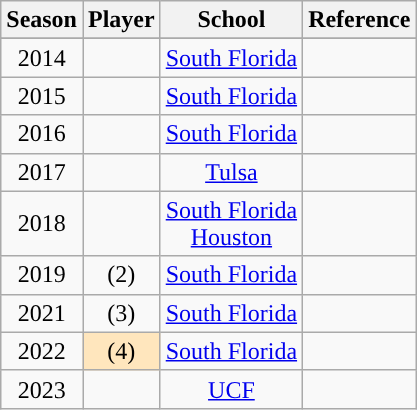<table class="wikitable sortable">
<tr>
<th>Season</th>
<th>Player</th>
<th>School</th>
<th class="unsortable">Reference</th>
</tr>
<tr align=center>
</tr>
<tr align=center>
<td>2014</td>
<td></td>
<td><a href='#'>South Florida</a></td>
<td style="text-align:center;"></td>
</tr>
<tr align=center>
<td>2015</td>
<td></td>
<td><a href='#'>South Florida</a></td>
<td style="text-align:center;"></td>
</tr>
<tr align=center>
<td>2016</td>
<td></td>
<td><a href='#'>South Florida</a></td>
<td style="text-align:center;"></td>
</tr>
<tr align=center>
<td>2017</td>
<td></td>
<td><a href='#'>Tulsa</a></td>
<td style="text-align:center;"></td>
</tr>
<tr align=center>
<td>2018</td>
<td><br></td>
<td><a href='#'>South Florida</a><br><a href='#'>Houston</a></td>
<td style="text-align:center;"></td>
</tr>
<tr align=center>
<td>2019</td>
<td> (2)</td>
<td><a href='#'>South Florida</a></td>
<td style="text-align:center;"></td>
</tr>
<tr align=center>
<td>2021</td>
<td> (3)</td>
<td><a href='#'>South Florida</a></td>
<td style="text-align:center;"></td>
</tr>
<tr align=center>
<td>2022</td>
<td style="background:#ffe6bd;"> (4)</td>
<td><a href='#'>South Florida</a></td>
<td style="text-align:center;"></td>
</tr>
<tr align=center>
<td>2023</td>
<td></td>
<td><a href='#'>UCF</a></td>
<td style="text-align:center;"></td>
</tr>
</table>
